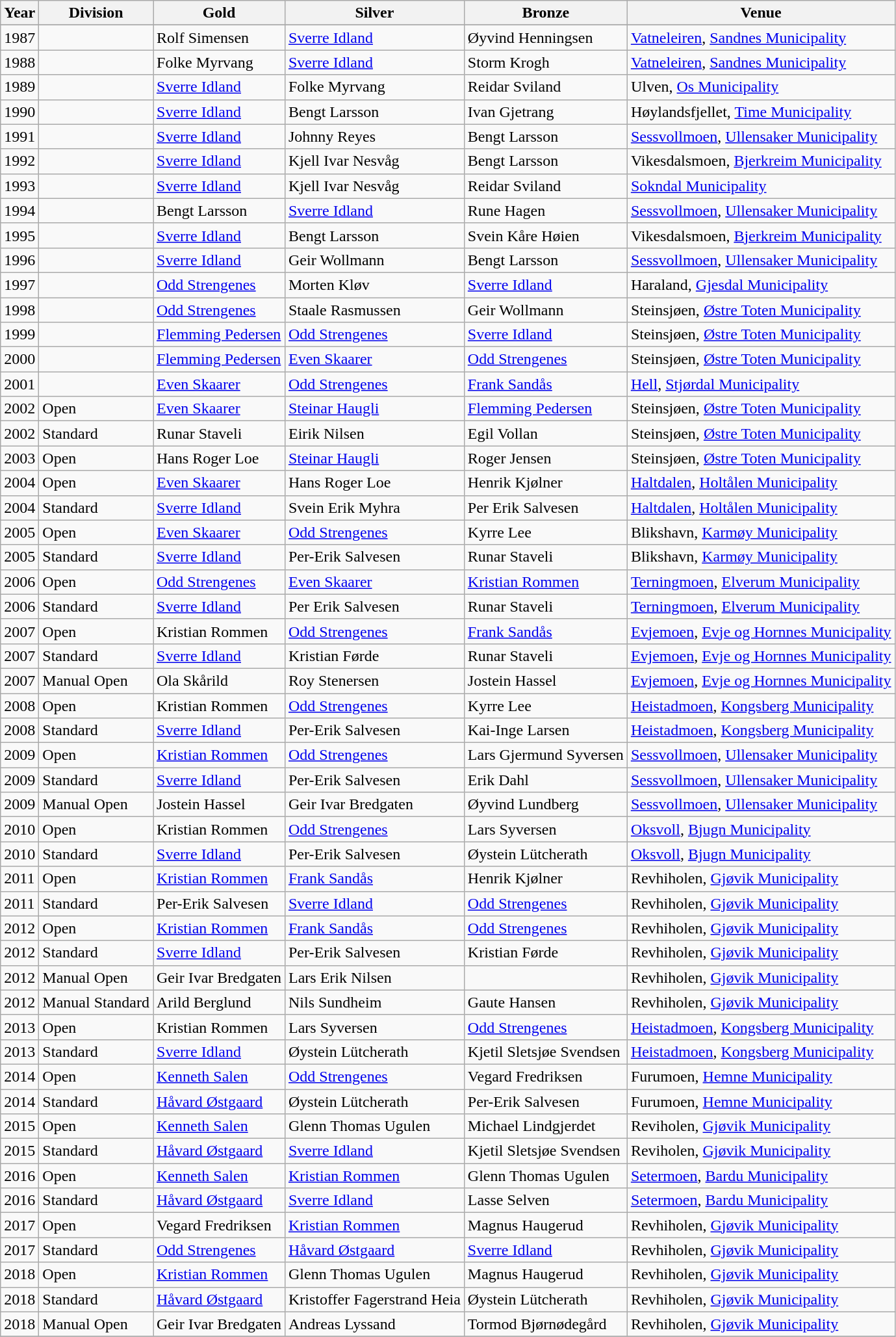<table class="wikitable sortable" style="text-align: left;">
<tr>
<th>Year</th>
<th>Division</th>
<th> Gold</th>
<th> Silver</th>
<th> Bronze</th>
<th>Venue</th>
</tr>
<tr>
</tr>
<tr>
<td>1987</td>
<td></td>
<td> Rolf Simensen</td>
<td> <a href='#'>Sverre Idland</a></td>
<td> Øyvind Henningsen</td>
<td><a href='#'>Vatneleiren</a>, <a href='#'>Sandnes Municipality</a></td>
</tr>
<tr>
<td>1988</td>
<td></td>
<td> Folke Myrvang</td>
<td> <a href='#'>Sverre Idland</a></td>
<td> Storm Krogh</td>
<td><a href='#'>Vatneleiren</a>, <a href='#'>Sandnes Municipality</a></td>
</tr>
<tr>
<td>1989</td>
<td></td>
<td> <a href='#'>Sverre Idland</a></td>
<td> Folke Myrvang</td>
<td> Reidar Sviland</td>
<td>Ulven, <a href='#'>Os Municipality</a></td>
</tr>
<tr>
<td>1990</td>
<td></td>
<td> <a href='#'>Sverre Idland</a></td>
<td> Bengt Larsson</td>
<td> Ivan Gjetrang</td>
<td>Høylandsfjellet, <a href='#'>Time Municipality</a></td>
</tr>
<tr>
<td>1991</td>
<td></td>
<td> <a href='#'>Sverre Idland</a></td>
<td> Johnny Reyes</td>
<td> Bengt Larsson</td>
<td><a href='#'>Sessvollmoen</a>, <a href='#'>Ullensaker Municipality</a></td>
</tr>
<tr>
<td>1992</td>
<td></td>
<td> <a href='#'>Sverre Idland</a></td>
<td> Kjell Ivar Nesvåg</td>
<td> Bengt Larsson</td>
<td>Vikesdalsmoen, <a href='#'>Bjerkreim Municipality</a></td>
</tr>
<tr>
<td>1993</td>
<td></td>
<td> <a href='#'>Sverre Idland</a></td>
<td> Kjell Ivar Nesvåg</td>
<td> Reidar Sviland</td>
<td><a href='#'>Sokndal Municipality</a></td>
</tr>
<tr>
<td>1994</td>
<td></td>
<td> Bengt Larsson</td>
<td> <a href='#'>Sverre Idland</a></td>
<td> Rune Hagen</td>
<td><a href='#'>Sessvollmoen</a>, <a href='#'>Ullensaker Municipality</a></td>
</tr>
<tr>
<td>1995</td>
<td></td>
<td> <a href='#'>Sverre Idland</a></td>
<td> Bengt Larsson</td>
<td> Svein Kåre Høien</td>
<td>Vikesdalsmoen, <a href='#'>Bjerkreim Municipality</a></td>
</tr>
<tr>
<td>1996</td>
<td></td>
<td> <a href='#'>Sverre Idland</a></td>
<td> Geir Wollmann</td>
<td> Bengt Larsson</td>
<td><a href='#'>Sessvollmoen</a>, <a href='#'>Ullensaker Municipality</a></td>
</tr>
<tr>
<td>1997</td>
<td></td>
<td> <a href='#'>Odd Strengenes</a></td>
<td> Morten Kløv</td>
<td> <a href='#'>Sverre Idland</a></td>
<td>Haraland, <a href='#'>Gjesdal Municipality</a></td>
</tr>
<tr>
<td>1998</td>
<td></td>
<td> <a href='#'>Odd Strengenes</a></td>
<td> Staale Rasmussen</td>
<td> Geir Wollmann</td>
<td>Steinsjøen, <a href='#'>Østre Toten Municipality</a></td>
</tr>
<tr>
<td>1999</td>
<td></td>
<td> <a href='#'>Flemming Pedersen</a></td>
<td> <a href='#'>Odd Strengenes</a></td>
<td> <a href='#'>Sverre Idland</a></td>
<td>Steinsjøen, <a href='#'>Østre Toten Municipality</a></td>
</tr>
<tr>
<td>2000</td>
<td></td>
<td> <a href='#'>Flemming Pedersen</a></td>
<td> <a href='#'>Even Skaarer</a></td>
<td> <a href='#'>Odd Strengenes</a></td>
<td>Steinsjøen, <a href='#'>Østre Toten Municipality</a></td>
</tr>
<tr>
<td>2001</td>
<td></td>
<td> <a href='#'>Even Skaarer</a></td>
<td> <a href='#'>Odd Strengenes</a></td>
<td> <a href='#'>Frank Sandås</a></td>
<td><a href='#'>Hell</a>, <a href='#'>Stjørdal Municipality</a></td>
</tr>
<tr>
<td>2002</td>
<td>Open</td>
<td> <a href='#'>Even Skaarer</a></td>
<td> <a href='#'>Steinar Haugli</a></td>
<td> <a href='#'>Flemming Pedersen</a></td>
<td>Steinsjøen, <a href='#'>Østre Toten Municipality</a></td>
</tr>
<tr>
<td>2002</td>
<td>Standard</td>
<td> Runar Staveli</td>
<td> Eirik Nilsen</td>
<td> Egil Vollan</td>
<td>Steinsjøen, <a href='#'>Østre Toten Municipality</a></td>
</tr>
<tr>
<td>2003</td>
<td>Open</td>
<td> Hans Roger Loe</td>
<td> <a href='#'>Steinar Haugli</a></td>
<td> Roger Jensen</td>
<td>Steinsjøen, <a href='#'>Østre Toten Municipality</a></td>
</tr>
<tr>
<td>2004</td>
<td>Open</td>
<td> <a href='#'>Even Skaarer</a></td>
<td> Hans Roger Loe</td>
<td> Henrik Kjølner</td>
<td><a href='#'>Haltdalen</a>, <a href='#'>Holtålen Municipality</a></td>
</tr>
<tr>
<td>2004</td>
<td>Standard</td>
<td> <a href='#'>Sverre Idland</a></td>
<td> Svein Erik Myhra</td>
<td> Per Erik Salvesen</td>
<td><a href='#'>Haltdalen</a>, <a href='#'>Holtålen Municipality</a></td>
</tr>
<tr>
<td>2005</td>
<td>Open</td>
<td> <a href='#'>Even Skaarer</a></td>
<td> <a href='#'>Odd Strengenes</a></td>
<td> Kyrre Lee</td>
<td>Blikshavn, <a href='#'>Karmøy Municipality</a></td>
</tr>
<tr>
<td>2005</td>
<td>Standard</td>
<td> <a href='#'>Sverre Idland</a></td>
<td> Per-Erik Salvesen</td>
<td> Runar Staveli</td>
<td>Blikshavn, <a href='#'>Karmøy Municipality</a></td>
</tr>
<tr>
<td>2006</td>
<td>Open</td>
<td> <a href='#'>Odd Strengenes</a></td>
<td> <a href='#'>Even Skaarer</a></td>
<td> <a href='#'>Kristian Rommen</a></td>
<td><a href='#'>Terningmoen</a>, <a href='#'>Elverum Municipality</a></td>
</tr>
<tr>
<td>2006</td>
<td>Standard</td>
<td> <a href='#'>Sverre Idland</a></td>
<td> Per Erik Salvesen</td>
<td> Runar Staveli</td>
<td><a href='#'>Terningmoen</a>, <a href='#'>Elverum Municipality</a></td>
</tr>
<tr>
<td>2007</td>
<td>Open</td>
<td> Kristian Rommen</td>
<td> <a href='#'>Odd Strengenes</a></td>
<td> <a href='#'>Frank Sandås</a></td>
<td><a href='#'>Evjemoen</a>, <a href='#'>Evje og Hornnes Municipality</a></td>
</tr>
<tr>
<td>2007</td>
<td>Standard</td>
<td> <a href='#'>Sverre Idland</a></td>
<td> Kristian Førde</td>
<td> Runar Staveli</td>
<td><a href='#'>Evjemoen</a>, <a href='#'>Evje og Hornnes Municipality</a></td>
</tr>
<tr>
<td>2007</td>
<td>Manual Open</td>
<td> Ola Skårild</td>
<td> Roy Stenersen</td>
<td> Jostein Hassel</td>
<td><a href='#'>Evjemoen</a>, <a href='#'>Evje og Hornnes Municipality</a></td>
</tr>
<tr>
<td>2008</td>
<td>Open</td>
<td> Kristian Rommen</td>
<td> <a href='#'>Odd Strengenes</a></td>
<td> Kyrre Lee</td>
<td><a href='#'>Heistadmoen</a>, <a href='#'>Kongsberg Municipality</a></td>
</tr>
<tr>
<td>2008</td>
<td>Standard</td>
<td> <a href='#'>Sverre Idland</a></td>
<td> Per-Erik Salvesen</td>
<td> Kai-Inge Larsen</td>
<td><a href='#'>Heistadmoen</a>, <a href='#'>Kongsberg Municipality</a></td>
</tr>
<tr>
<td>2009</td>
<td>Open</td>
<td> <a href='#'>Kristian Rommen</a></td>
<td> <a href='#'>Odd Strengenes</a></td>
<td> Lars Gjermund Syversen</td>
<td><a href='#'>Sessvollmoen</a>, <a href='#'>Ullensaker Municipality</a></td>
</tr>
<tr>
<td>2009</td>
<td>Standard</td>
<td> <a href='#'>Sverre Idland</a></td>
<td> Per-Erik Salvesen</td>
<td> Erik Dahl</td>
<td><a href='#'>Sessvollmoen</a>, <a href='#'>Ullensaker Municipality</a></td>
</tr>
<tr>
<td>2009</td>
<td>Manual Open</td>
<td> Jostein Hassel</td>
<td> Geir Ivar Bredgaten</td>
<td> Øyvind Lundberg</td>
<td><a href='#'>Sessvollmoen</a>, <a href='#'>Ullensaker Municipality</a></td>
</tr>
<tr>
<td>2010</td>
<td>Open</td>
<td> Kristian Rommen</td>
<td> <a href='#'>Odd Strengenes</a></td>
<td> Lars Syversen</td>
<td><a href='#'>Oksvoll</a>, <a href='#'>Bjugn Municipality</a></td>
</tr>
<tr>
<td>2010</td>
<td>Standard</td>
<td> <a href='#'>Sverre Idland</a></td>
<td> Per-Erik Salvesen</td>
<td> Øystein Lütcherath</td>
<td><a href='#'>Oksvoll</a>, <a href='#'>Bjugn Municipality</a></td>
</tr>
<tr>
<td>2011</td>
<td>Open</td>
<td> <a href='#'>Kristian Rommen</a></td>
<td> <a href='#'>Frank Sandås</a></td>
<td> Henrik Kjølner</td>
<td>Revhiholen, <a href='#'>Gjøvik Municipality</a></td>
</tr>
<tr>
<td>2011</td>
<td>Standard</td>
<td> Per-Erik Salvesen</td>
<td> <a href='#'>Sverre Idland</a></td>
<td> <a href='#'>Odd Strengenes</a></td>
<td>Revhiholen, <a href='#'>Gjøvik Municipality</a></td>
</tr>
<tr>
<td>2012</td>
<td>Open</td>
<td> <a href='#'>Kristian Rommen</a></td>
<td> <a href='#'>Frank Sandås</a></td>
<td> <a href='#'>Odd Strengenes</a></td>
<td>Revhiholen, <a href='#'>Gjøvik Municipality</a></td>
</tr>
<tr>
<td>2012</td>
<td>Standard</td>
<td> <a href='#'>Sverre Idland</a></td>
<td> Per-Erik Salvesen</td>
<td> Kristian Førde</td>
<td>Revhiholen, <a href='#'>Gjøvik Municipality</a></td>
</tr>
<tr>
<td>2012</td>
<td>Manual Open</td>
<td> Geir Ivar Bredgaten</td>
<td> Lars Erik Nilsen</td>
<td></td>
<td>Revhiholen, <a href='#'>Gjøvik Municipality</a></td>
</tr>
<tr>
<td>2012</td>
<td>Manual Standard</td>
<td> Arild Berglund</td>
<td> Nils Sundheim</td>
<td> Gaute Hansen</td>
<td>Revhiholen, <a href='#'>Gjøvik Municipality</a></td>
</tr>
<tr>
<td>2013</td>
<td>Open</td>
<td> Kristian Rommen</td>
<td> Lars Syversen</td>
<td> <a href='#'>Odd Strengenes</a></td>
<td><a href='#'>Heistadmoen</a>, <a href='#'>Kongsberg Municipality</a></td>
</tr>
<tr>
<td>2013</td>
<td>Standard</td>
<td> <a href='#'>Sverre Idland</a></td>
<td> Øystein Lütcherath</td>
<td> Kjetil Sletsjøe Svendsen</td>
<td><a href='#'>Heistadmoen</a>, <a href='#'>Kongsberg Municipality</a></td>
</tr>
<tr>
<td>2014</td>
<td>Open</td>
<td> <a href='#'>Kenneth Salen</a></td>
<td> <a href='#'>Odd Strengenes</a></td>
<td> Vegard Fredriksen</td>
<td>Furumoen, <a href='#'>Hemne Municipality</a></td>
</tr>
<tr>
<td>2014</td>
<td>Standard</td>
<td> <a href='#'>Håvard Østgaard</a></td>
<td> Øystein Lütcherath</td>
<td> Per-Erik Salvesen</td>
<td>Furumoen, <a href='#'>Hemne Municipality</a></td>
</tr>
<tr>
<td>2015</td>
<td>Open</td>
<td> <a href='#'>Kenneth Salen</a></td>
<td> Glenn Thomas Ugulen</td>
<td> Michael Lindgjerdet</td>
<td>Reviholen, <a href='#'>Gjøvik Municipality</a></td>
</tr>
<tr>
<td>2015</td>
<td>Standard</td>
<td> <a href='#'>Håvard Østgaard</a></td>
<td> <a href='#'>Sverre Idland</a></td>
<td> Kjetil Sletsjøe Svendsen</td>
<td>Reviholen, <a href='#'>Gjøvik Municipality</a></td>
</tr>
<tr>
<td>2016</td>
<td>Open</td>
<td> <a href='#'>Kenneth Salen</a></td>
<td> <a href='#'>Kristian Rommen</a></td>
<td> Glenn Thomas Ugulen</td>
<td><a href='#'>Setermoen</a>, <a href='#'>Bardu Municipality</a></td>
</tr>
<tr>
<td>2016</td>
<td>Standard</td>
<td> <a href='#'>Håvard Østgaard</a></td>
<td> <a href='#'>Sverre Idland</a></td>
<td> Lasse Selven</td>
<td><a href='#'>Setermoen</a>, <a href='#'>Bardu Municipality</a></td>
</tr>
<tr>
<td>2017</td>
<td>Open</td>
<td> Vegard Fredriksen</td>
<td> <a href='#'>Kristian Rommen</a></td>
<td> Magnus Haugerud</td>
<td>Revhiholen, <a href='#'>Gjøvik Municipality</a></td>
</tr>
<tr>
<td>2017</td>
<td>Standard</td>
<td> <a href='#'>Odd Strengenes</a></td>
<td> <a href='#'>Håvard Østgaard</a></td>
<td> <a href='#'>Sverre Idland</a></td>
<td>Revhiholen, <a href='#'>Gjøvik Municipality</a></td>
</tr>
<tr>
<td>2018</td>
<td>Open</td>
<td> <a href='#'>Kristian Rommen</a></td>
<td> Glenn Thomas Ugulen</td>
<td> Magnus Haugerud</td>
<td>Revhiholen, <a href='#'>Gjøvik Municipality</a></td>
</tr>
<tr>
<td>2018</td>
<td>Standard</td>
<td> <a href='#'>Håvard Østgaard</a></td>
<td> Kristoffer Fagerstrand Heia</td>
<td> Øystein Lütcherath</td>
<td>Revhiholen, <a href='#'>Gjøvik Municipality</a></td>
</tr>
<tr>
<td>2018</td>
<td>Manual Open</td>
<td> Geir Ivar Bredgaten</td>
<td> Andreas Lyssand</td>
<td> Tormod Bjørnødegård</td>
<td>Revhiholen, <a href='#'>Gjøvik Municipality</a></td>
</tr>
<tr>
</tr>
</table>
